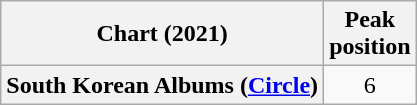<table class="wikitable plainrowheaders" style="text-align:center">
<tr>
<th scope="col">Chart (2021)</th>
<th scope="col">Peak<br>position</th>
</tr>
<tr>
<th scope="row">South Korean Albums (<a href='#'>Circle</a>)</th>
<td>6</td>
</tr>
</table>
